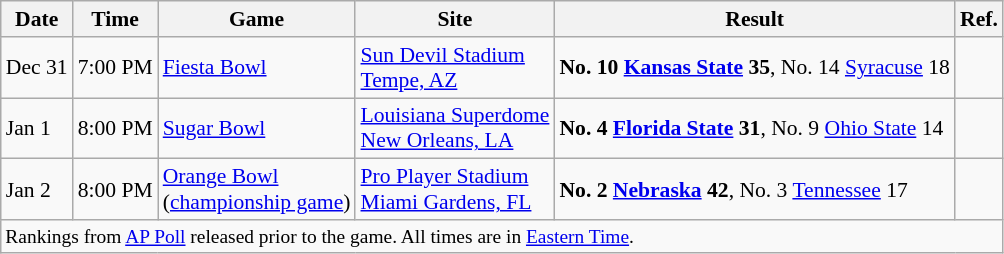<table class="wikitable" style="font-size:90%;"| ->
<tr>
<th>Date</th>
<th>Time</th>
<th>Game</th>
<th>Site</th>
<th>Result</th>
<th>Ref.</th>
</tr>
<tr>
<td>Dec 31</td>
<td>7:00 PM</td>
<td><a href='#'>Fiesta Bowl</a></td>
<td><a href='#'>Sun Devil Stadium</a><br><a href='#'>Tempe, AZ</a></td>
<td><strong>No. 10 <a href='#'>Kansas State</a> 35</strong>, No. 14 <a href='#'>Syracuse</a> 18</td>
<td></td>
</tr>
<tr>
<td>Jan 1</td>
<td>8:00 PM</td>
<td><a href='#'>Sugar Bowl</a></td>
<td><a href='#'>Louisiana Superdome</a><br><a href='#'>New Orleans, LA</a></td>
<td><strong>No. 4 <a href='#'>Florida State</a> 31</strong>, No. 9 <a href='#'>Ohio State</a> 14</td>
<td></td>
</tr>
<tr>
<td>Jan 2</td>
<td>8:00 PM</td>
<td><a href='#'>Orange Bowl</a> <br> (<a href='#'>championship game</a>)</td>
<td><a href='#'>Pro Player Stadium</a><br><a href='#'>Miami Gardens, FL</a></td>
<td><strong>No. 2 <a href='#'>Nebraska</a> 42</strong>, No. 3 <a href='#'>Tennessee</a> 17</td>
<td></td>
</tr>
<tr>
<td colspan=6 style="font-size:90%;">Rankings from <a href='#'>AP Poll</a> released prior to the game. All times are in <a href='#'>Eastern Time</a>.</td>
</tr>
</table>
